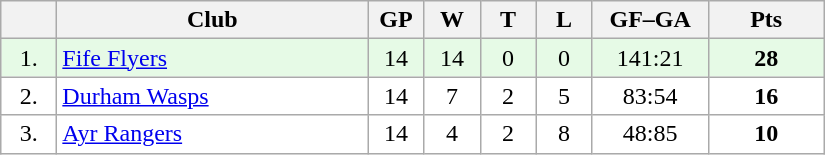<table class="wikitable">
<tr>
<th width="30"></th>
<th width="200">Club</th>
<th width="30">GP</th>
<th width="30">W</th>
<th width="30">T</th>
<th width="30">L</th>
<th width="70">GF–GA</th>
<th width="70">Pts</th>
</tr>
<tr bgcolor="#e6fae6" align="center">
<td>1.</td>
<td align="left"><a href='#'>Fife Flyers</a></td>
<td>14</td>
<td>14</td>
<td>0</td>
<td>0</td>
<td>141:21</td>
<td><strong>28</strong></td>
</tr>
<tr bgcolor="#FFFFFF" align="center">
<td>2.</td>
<td align="left"><a href='#'>Durham Wasps</a></td>
<td>14</td>
<td>7</td>
<td>2</td>
<td>5</td>
<td>83:54</td>
<td><strong>16</strong></td>
</tr>
<tr bgcolor="#FFFFFF" align="center">
<td>3.</td>
<td align="left"><a href='#'>Ayr Rangers</a></td>
<td>14</td>
<td>4</td>
<td>2</td>
<td>8</td>
<td>48:85</td>
<td><strong>10</strong></td>
</tr>
</table>
